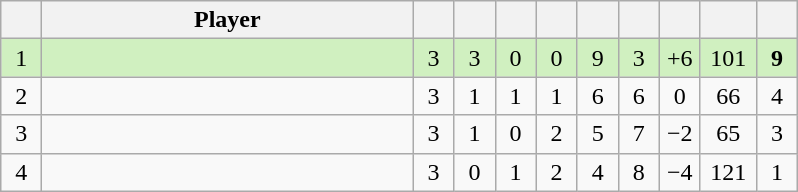<table class="wikitable" style="text-align:center; margin: 1em auto 1em auto, align:left">
<tr>
<th width=20></th>
<th width=240>Player</th>
<th width=20></th>
<th width=20></th>
<th width=20></th>
<th width=20></th>
<th width=20></th>
<th width=20></th>
<th width=20></th>
<th width=30></th>
<th width=20></th>
</tr>
<tr style="background:#D0F0C0;">
<td>1</td>
<td align=left></td>
<td>3</td>
<td>3</td>
<td>0</td>
<td>0</td>
<td>9</td>
<td>3</td>
<td>+6</td>
<td>101</td>
<td><strong>9</strong></td>
</tr>
<tr style=>
<td>2</td>
<td align=left></td>
<td>3</td>
<td>1</td>
<td>1</td>
<td>1</td>
<td>6</td>
<td>6</td>
<td>0</td>
<td>66</td>
<td>4</td>
</tr>
<tr style=>
<td>3</td>
<td align=left></td>
<td>3</td>
<td>1</td>
<td>0</td>
<td>2</td>
<td>5</td>
<td>7</td>
<td>−2</td>
<td>65</td>
<td>3</td>
</tr>
<tr style=>
<td>4</td>
<td align=left></td>
<td>3</td>
<td>0</td>
<td>1</td>
<td>2</td>
<td>4</td>
<td>8</td>
<td>−4</td>
<td>121</td>
<td>1</td>
</tr>
</table>
